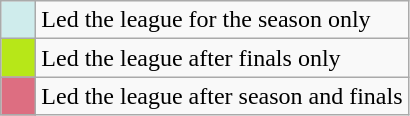<table class="wikitable">
<tr>
<td style="background:#CFECEC; width:1em"></td>
<td>Led the league for the season only</td>
</tr>
<tr>
<td style="background:#b7e718; width:1em"></td>
<td>Led the league after finals only</td>
</tr>
<tr>
<td style="background:#DD6E81; width:1em"></td>
<td>Led the league after season and finals</td>
</tr>
</table>
